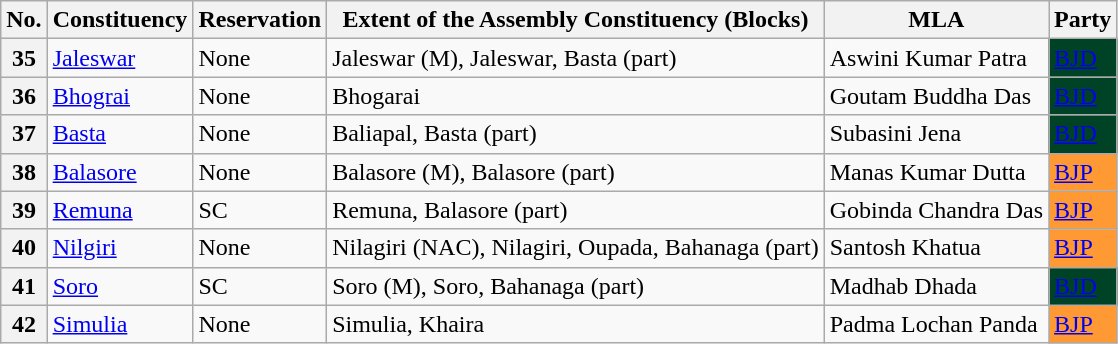<table class="wikitable sortable">
<tr>
<th>No.</th>
<th>Constituency</th>
<th>Reservation</th>
<th>Extent of the Assembly Constituency (Blocks)</th>
<th>MLA</th>
<th>Party</th>
</tr>
<tr>
<th>35</th>
<td><a href='#'>Jaleswar</a></td>
<td>None</td>
<td>Jaleswar (M), Jaleswar, Basta (part)</td>
<td>Aswini Kumar Patra</td>
<td style="background:#004225;"><a href='#'><span>BJD</span></a></td>
</tr>
<tr>
<th>36</th>
<td><a href='#'>Bhograi</a></td>
<td>None</td>
<td>Bhogarai</td>
<td>Goutam Buddha Das</td>
<td style="background:#004225;"><a href='#'><span>BJD</span></a></td>
</tr>
<tr>
<th>37</th>
<td><a href='#'>Basta</a></td>
<td>None</td>
<td>Baliapal, Basta (part)</td>
<td>Subasini Jena</td>
<td style="background:#004225;"><a href='#'><span>BJD</span></a></td>
</tr>
<tr>
<th>38</th>
<td><a href='#'>Balasore</a></td>
<td>None</td>
<td>Balasore (M), Balasore (part)</td>
<td>Manas Kumar Dutta</td>
<td style="background:#FF9933;"><span><a href='#'>BJP</a></span></td>
</tr>
<tr>
<th>39</th>
<td><a href='#'>Remuna</a></td>
<td>SC</td>
<td>Remuna, Balasore (part)</td>
<td>Gobinda Chandra Das</td>
<td style="background:#FF9933;"><a href='#'>BJP</a></td>
</tr>
<tr>
<th>40</th>
<td><a href='#'>Nilgiri</a></td>
<td>None</td>
<td>Nilagiri (NAC), Nilagiri, Oupada, Bahanaga (part)</td>
<td>Santosh Khatua</td>
<td style="background:#FF9933;"><span><a href='#'>BJP</a></span></td>
</tr>
<tr>
<th>41</th>
<td><a href='#'>Soro</a></td>
<td>SC</td>
<td>Soro (M), Soro, Bahanaga (part)</td>
<td>Madhab Dhada</td>
<td style="background:#004225;"><a href='#'><span>BJD</span></a></td>
</tr>
<tr>
<th>42</th>
<td><a href='#'>Simulia</a></td>
<td>None</td>
<td>Simulia, Khaira</td>
<td>Padma Lochan Panda</td>
<td style="background:#FF9933;"><span><a href='#'>BJP</a></span></td>
</tr>
</table>
